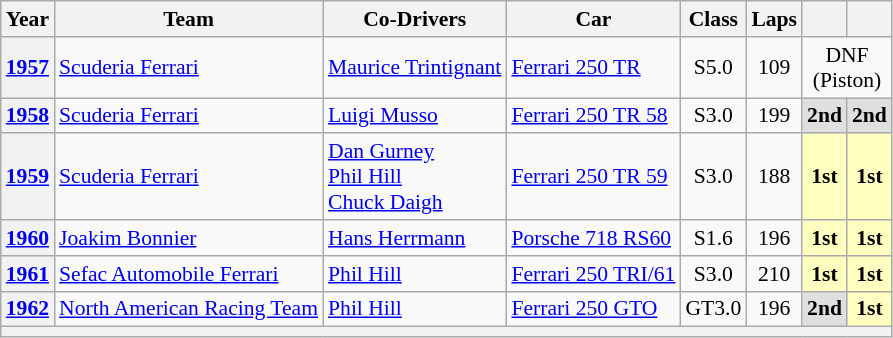<table class="wikitable" style="text-align:center; font-size:90%">
<tr>
<th>Year</th>
<th>Team</th>
<th>Co-Drivers</th>
<th>Car</th>
<th>Class</th>
<th>Laps</th>
<th></th>
<th></th>
</tr>
<tr>
<th><a href='#'>1957</a></th>
<td align=left> <a href='#'>Scuderia Ferrari</a></td>
<td align=left> <a href='#'>Maurice Trintignant</a></td>
<td align=left><a href='#'>Ferrari 250 TR</a></td>
<td>S5.0</td>
<td>109</td>
<td colspan=2>DNF<br>(Piston)</td>
</tr>
<tr>
<th><a href='#'>1958</a></th>
<td align=left> <a href='#'>Scuderia Ferrari</a></td>
<td align=left> <a href='#'>Luigi Musso</a></td>
<td align=left><a href='#'>Ferrari 250 TR 58</a></td>
<td>S3.0</td>
<td>199</td>
<td style="background:#dfdfdf;"><strong>2nd</strong></td>
<td style="background:#dfdfdf;"><strong>2nd</strong></td>
</tr>
<tr>
<th><a href='#'>1959</a></th>
<td align=left> <a href='#'>Scuderia Ferrari</a></td>
<td align=left> <a href='#'>Dan Gurney</a><br> <a href='#'>Phil Hill</a><br> <a href='#'>Chuck Daigh</a><br></td>
<td align=left><a href='#'>Ferrari 250 TR 59</a></td>
<td>S3.0</td>
<td>188</td>
<td style="background:#ffffbf;"><strong>1st</strong></td>
<td style="background:#ffffbf;"><strong>1st</strong></td>
</tr>
<tr>
<th><a href='#'>1960</a></th>
<td align=left> <a href='#'>Joakim Bonnier</a></td>
<td align=left> <a href='#'>Hans Herrmann</a></td>
<td align=left><a href='#'>Porsche 718 RS60</a></td>
<td>S1.6</td>
<td>196</td>
<td style="background:#ffffbf;"><strong>1st</strong></td>
<td style="background:#ffffbf;"><strong>1st</strong></td>
</tr>
<tr>
<th><a href='#'>1961</a></th>
<td align=left> <a href='#'>Sefac Automobile Ferrari</a></td>
<td align=left> <a href='#'>Phil Hill</a></td>
<td align=left><a href='#'>Ferrari 250 TRI/61</a></td>
<td>S3.0</td>
<td>210</td>
<td style="background:#ffffbf;"><strong>1st</strong></td>
<td style="background:#ffffbf;"><strong>1st</strong></td>
</tr>
<tr>
<th><a href='#'>1962</a></th>
<td align=left> <a href='#'>North American Racing Team</a></td>
<td align=left> <a href='#'>Phil Hill</a></td>
<td align=left><a href='#'>Ferrari 250 GTO</a></td>
<td>GT3.0</td>
<td>196</td>
<td style="background:#dfdfdf;"><strong>2nd</strong></td>
<td style="background:#ffffbf;"><strong>1st</strong></td>
</tr>
<tr>
<th colspan="8"></th>
</tr>
</table>
